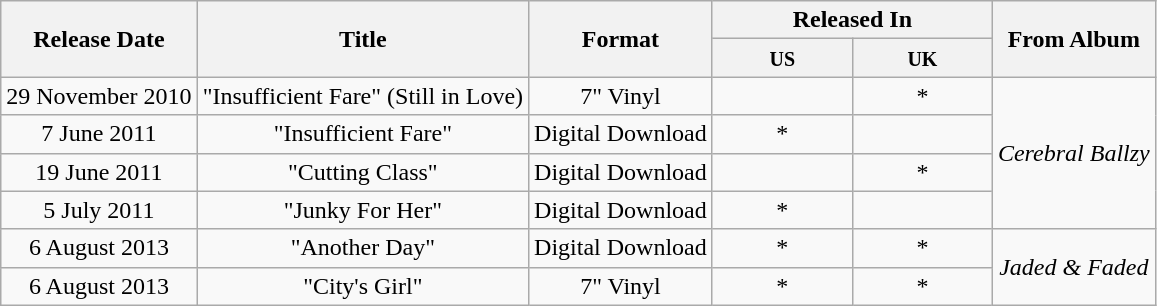<table class="wikitable" style="text-align:center;">
<tr>
<th rowspan="2">Release Date</th>
<th rowspan="2">Title</th>
<th rowspan="2">Format</th>
<th colspan="2">Released In</th>
<th rowspan="2">From Album</th>
</tr>
<tr>
<th style="width:86px;"><small>US</small><br></th>
<th style="width:86px;"><small>UK</small></th>
</tr>
<tr>
<td>29 November 2010</td>
<td>"Insufficient Fare" (Still in Love)</td>
<td>7" Vinyl</td>
<td style="text-align:center;"></td>
<td style="text-align:center;">*</td>
<td rowspan="4"><em>Cerebral Ballzy</em></td>
</tr>
<tr>
<td>7 June 2011</td>
<td>"Insufficient Fare"</td>
<td>Digital Download</td>
<td style="text-align:center;">*</td>
<td style="text-align:center;"></td>
</tr>
<tr>
<td>19 June 2011</td>
<td>"Cutting Class"</td>
<td>Digital Download</td>
<td style="text-align:center;"></td>
<td style="text-align:center;">*</td>
</tr>
<tr>
<td>5 July 2011</td>
<td>"Junky For Her"</td>
<td>Digital Download</td>
<td style="text-align:center;">*</td>
<td style="text-align:center;"></td>
</tr>
<tr>
<td>6 August 2013</td>
<td>"Another Day"</td>
<td>Digital Download</td>
<td style="text-align:center;">*</td>
<td style="text-align:center;">*</td>
<td rowspan="2"><em>Jaded & Faded</em></td>
</tr>
<tr>
<td>6 August 2013</td>
<td>"City's Girl"</td>
<td>7" Vinyl</td>
<td style="text-align:center;">*</td>
<td style="text-align:center;">*</td>
</tr>
</table>
